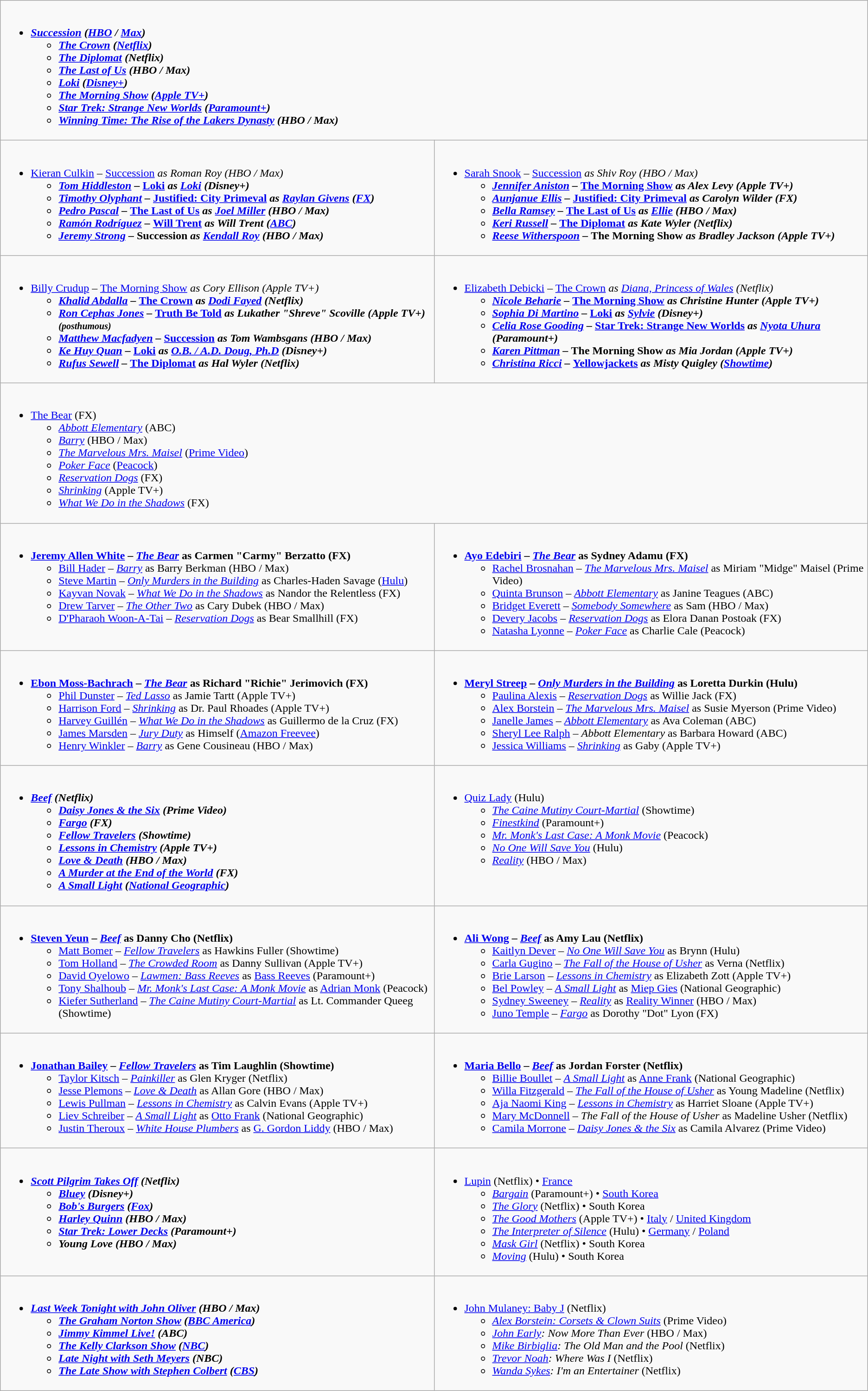<table class=wikitable>
<tr>
<td colspan="2" valign="top" width="50%"><br><ul><li><strong><em><a href='#'>Succession</a><em> (<a href='#'>HBO</a> / <a href='#'>Max</a>)<strong><ul><li></em><a href='#'>The Crown</a><em> (<a href='#'>Netflix</a>)</li><li></em><a href='#'>The Diplomat</a><em> (Netflix)</li><li></em><a href='#'>The Last of Us</a><em> (HBO / Max)</li><li></em><a href='#'>Loki</a><em> (<a href='#'>Disney+</a>)</li><li></em><a href='#'>The Morning Show</a><em> (<a href='#'>Apple TV+</a>)</li><li></em><a href='#'>Star Trek: Strange New Worlds</a><em> (<a href='#'>Paramount+</a>)</li><li></em><a href='#'>Winning Time: The Rise of the Lakers Dynasty</a><em> (HBO / Max)</li></ul></li></ul></td>
</tr>
<tr>
<td valign="top" width="50%"><br><ul><li></strong><a href='#'>Kieran Culkin</a> – </em><a href='#'>Succession</a><em> as Roman Roy (HBO / Max)<strong><ul><li><a href='#'>Tom Hiddleston</a> – </em><a href='#'>Loki</a><em> as <a href='#'>Loki</a> (Disney+)</li><li><a href='#'>Timothy Olyphant</a> – </em><a href='#'>Justified: City Primeval</a><em> as <a href='#'>Raylan Givens</a> (<a href='#'>FX</a>)</li><li><a href='#'>Pedro Pascal</a> – </em><a href='#'>The Last of Us</a><em> as <a href='#'>Joel Miller</a> (HBO / Max)</li><li><a href='#'>Ramón Rodríguez</a> – </em><a href='#'>Will Trent</a><em> as Will Trent (<a href='#'>ABC</a>)</li><li><a href='#'>Jeremy Strong</a> – </em>Succession<em> as <a href='#'>Kendall Roy</a> (HBO / Max)</li></ul></li></ul></td>
<td valign="top" width="50%"><br><ul><li></strong><a href='#'>Sarah Snook</a> – </em><a href='#'>Succession</a><em> as Shiv Roy (HBO / Max)<strong><ul><li><a href='#'>Jennifer Aniston</a> – </em><a href='#'>The Morning Show</a><em> as Alex Levy (Apple TV+)</li><li><a href='#'>Aunjanue Ellis</a> – </em><a href='#'>Justified: City Primeval</a><em> as Carolyn Wilder (FX)</li><li><a href='#'>Bella Ramsey</a> – </em><a href='#'>The Last of Us</a><em> as <a href='#'>Ellie</a> (HBO / Max)</li><li><a href='#'>Keri Russell</a> – </em><a href='#'>The Diplomat</a><em> as Kate Wyler (Netflix)</li><li><a href='#'>Reese Witherspoon</a> – </em>The Morning Show<em> as Bradley Jackson (Apple TV+)</li></ul></li></ul></td>
</tr>
<tr>
<td valign="top" width="50%"><br><ul><li></strong><a href='#'>Billy Crudup</a> – </em><a href='#'>The Morning Show</a><em> as Cory Ellison (Apple TV+)<strong><ul><li><a href='#'>Khalid Abdalla</a> – </em><a href='#'>The Crown</a><em> as <a href='#'>Dodi Fayed</a> (Netflix)</li><li><a href='#'>Ron Cephas Jones</a> – </em><a href='#'>Truth Be Told</a><em> as Lukather "Shreve" Scoville (Apple TV+) <small>(posthumous)</small></li><li><a href='#'>Matthew Macfadyen</a> – </em><a href='#'>Succession</a><em> as Tom Wambsgans (HBO / Max)</li><li><a href='#'>Ke Huy Quan</a> – </em><a href='#'>Loki</a><em> as <a href='#'>O.B. / A.D. Doug, Ph.D</a> (Disney+)</li><li><a href='#'>Rufus Sewell</a> – </em><a href='#'>The Diplomat</a><em> as Hal Wyler (Netflix)</li></ul></li></ul></td>
<td valign="top" width="50%"><br><ul><li></strong><a href='#'>Elizabeth Debicki</a> – </em><a href='#'>The Crown</a><em> as <a href='#'>Diana, Princess of Wales</a> (Netflix)<strong><ul><li><a href='#'>Nicole Beharie</a> – </em><a href='#'>The Morning Show</a><em> as Christine Hunter (Apple TV+)</li><li><a href='#'>Sophia Di Martino</a> – </em><a href='#'>Loki</a><em> as <a href='#'>Sylvie</a> (Disney+)</li><li><a href='#'>Celia Rose Gooding</a> – </em><a href='#'>Star Trek: Strange New Worlds</a><em> as <a href='#'>Nyota Uhura</a> (Paramount+)</li><li><a href='#'>Karen Pittman</a> – </em>The Morning Show<em> as Mia Jordan (Apple TV+)</li><li><a href='#'>Christina Ricci</a> – </em><a href='#'>Yellowjackets</a><em> as Misty Quigley (<a href='#'>Showtime</a>)</li></ul></li></ul></td>
</tr>
<tr>
<td colspan="2" valign="top" width="50%"><br><ul><li></em></strong><a href='#'>The Bear</a></em> (FX)</strong><ul><li><em><a href='#'>Abbott Elementary</a></em> (ABC)</li><li><em><a href='#'>Barry</a></em> (HBO / Max)</li><li><em><a href='#'>The Marvelous Mrs. Maisel</a></em> (<a href='#'>Prime Video</a>)</li><li><em><a href='#'>Poker Face</a></em> (<a href='#'>Peacock</a>)</li><li><em><a href='#'>Reservation Dogs</a></em> (FX)</li><li><em><a href='#'>Shrinking</a></em> (Apple TV+)</li><li><em><a href='#'>What We Do in the Shadows</a></em> (FX)</li></ul></li></ul></td>
</tr>
<tr>
<td valign="top" width="50%"><br><ul><li><strong><a href='#'>Jeremy Allen White</a> – <em><a href='#'>The Bear</a></em> as Carmen "Carmy" Berzatto (FX)</strong><ul><li><a href='#'>Bill Hader</a> – <em><a href='#'>Barry</a></em> as Barry Berkman (HBO / Max)</li><li><a href='#'>Steve Martin</a> – <em><a href='#'>Only Murders in the Building</a></em> as Charles-Haden Savage (<a href='#'>Hulu</a>)</li><li><a href='#'>Kayvan Novak</a> – <em><a href='#'>What We Do in the Shadows</a></em> as Nandor the Relentless (FX)</li><li><a href='#'>Drew Tarver</a> – <em><a href='#'>The Other Two</a></em> as Cary Dubek (HBO / Max)</li><li><a href='#'>D'Pharaoh Woon-A-Tai</a> – <em><a href='#'>Reservation Dogs</a></em> as Bear Smallhill (FX)</li></ul></li></ul></td>
<td valign="top" width="50%"><br><ul><li><strong><a href='#'>Ayo Edebiri</a> – <em><a href='#'>The Bear</a></em> as Sydney Adamu (FX)</strong><ul><li><a href='#'>Rachel Brosnahan</a> – <em><a href='#'>The Marvelous Mrs. Maisel</a></em> as Miriam "Midge" Maisel (Prime Video)</li><li><a href='#'>Quinta Brunson</a> – <em><a href='#'>Abbott Elementary</a></em> as Janine Teagues (ABC)</li><li><a href='#'>Bridget Everett</a> – <em><a href='#'>Somebody Somewhere</a></em> as Sam (HBO / Max)</li><li><a href='#'>Devery Jacobs</a> – <em><a href='#'>Reservation Dogs</a></em> as Elora Danan Postoak (FX)</li><li><a href='#'>Natasha Lyonne</a> – <em><a href='#'>Poker Face</a></em> as Charlie Cale (Peacock)</li></ul></li></ul></td>
</tr>
<tr>
<td valign="top" width="50%"><br><ul><li><strong><a href='#'>Ebon Moss-Bachrach</a> – <em><a href='#'>The Bear</a></em> as Richard "Richie" Jerimovich (FX)</strong><ul><li><a href='#'>Phil Dunster</a> – <em><a href='#'>Ted Lasso</a></em> as Jamie Tartt (Apple TV+)</li><li><a href='#'>Harrison Ford</a> – <em><a href='#'>Shrinking</a></em> as Dr. Paul Rhoades (Apple TV+)</li><li><a href='#'>Harvey Guillén</a> – <em><a href='#'>What We Do in the Shadows</a></em> as Guillermo de la Cruz (FX)</li><li><a href='#'>James Marsden</a> – <em><a href='#'>Jury Duty</a></em> as Himself (<a href='#'>Amazon Freevee</a>)</li><li><a href='#'>Henry Winkler</a> – <em><a href='#'>Barry</a></em> as Gene Cousineau (HBO / Max)</li></ul></li></ul></td>
<td valign="top" width="50%"><br><ul><li><strong><a href='#'>Meryl Streep</a> – <em><a href='#'>Only Murders in the Building</a></em> as Loretta Durkin (Hulu)</strong><ul><li><a href='#'>Paulina Alexis</a> – <em><a href='#'>Reservation Dogs</a></em> as Willie Jack (FX)</li><li><a href='#'>Alex Borstein</a> – <em><a href='#'>The Marvelous Mrs. Maisel</a></em> as Susie Myerson (Prime Video)</li><li><a href='#'>Janelle James</a> – <em><a href='#'>Abbott Elementary</a></em> as Ava Coleman (ABC)</li><li><a href='#'>Sheryl Lee Ralph</a> – <em>Abbott Elementary</em> as Barbara Howard (ABC)</li><li><a href='#'>Jessica Williams</a> – <em><a href='#'>Shrinking</a></em> as Gaby (Apple TV+)</li></ul></li></ul></td>
</tr>
<tr>
<td valign="top" width="50%"><br><ul><li><strong><em><a href='#'>Beef</a><em> (Netflix)<strong><ul><li></em><a href='#'>Daisy Jones & the Six</a><em> (Prime Video)</li><li></em><a href='#'>Fargo</a><em> (FX)</li><li></em><a href='#'>Fellow Travelers</a><em> (Showtime)</li><li></em><a href='#'>Lessons in Chemistry</a><em> (Apple TV+)</li><li></em><a href='#'>Love & Death</a><em> (HBO / Max)</li><li></em><a href='#'>A Murder at the End of the World</a><em> (FX)</li><li></em><a href='#'>A Small Light</a><em> (<a href='#'>National Geographic</a>)</li></ul></li></ul></td>
<td valign="top" width="50%"><br><ul><li></em></strong><a href='#'>Quiz Lady</a></em> (Hulu)</strong><ul><li><em><a href='#'>The Caine Mutiny Court-Martial</a></em> (Showtime)</li><li><em><a href='#'>Finestkind</a></em> (Paramount+)</li><li><em><a href='#'>Mr. Monk's Last Case: A Monk Movie</a></em> (Peacock)</li><li><em><a href='#'>No One Will Save You</a></em> (Hulu)</li><li><em><a href='#'>Reality</a></em> (HBO / Max)</li></ul></li></ul></td>
</tr>
<tr>
<td valign="top" width="50%"><br><ul><li><strong><a href='#'>Steven Yeun</a> – <em><a href='#'>Beef</a></em> as Danny Cho (Netflix)</strong><ul><li><a href='#'>Matt Bomer</a> – <em><a href='#'>Fellow Travelers</a></em> as Hawkins Fuller (Showtime)</li><li><a href='#'>Tom Holland</a> – <em><a href='#'>The Crowded Room</a></em> as Danny Sullivan (Apple TV+)</li><li><a href='#'>David Oyelowo</a> – <em><a href='#'>Lawmen: Bass Reeves</a></em> as <a href='#'>Bass Reeves</a> (Paramount+)</li><li><a href='#'>Tony Shalhoub</a> – <em><a href='#'>Mr. Monk's Last Case: A Monk Movie</a></em> as <a href='#'>Adrian Monk</a> (Peacock)</li><li><a href='#'>Kiefer Sutherland</a> – <em><a href='#'>The Caine Mutiny Court-Martial</a></em> as Lt. Commander Queeg (Showtime)</li></ul></li></ul></td>
<td valign="top" width="50%"><br><ul><li><strong><a href='#'>Ali Wong</a> – <em><a href='#'>Beef</a></em> as Amy Lau (Netflix)</strong><ul><li><a href='#'>Kaitlyn Dever</a> – <em><a href='#'>No One Will Save You</a></em> as Brynn (Hulu)</li><li><a href='#'>Carla Gugino</a> – <em><a href='#'>The Fall of the House of Usher</a></em> as Verna (Netflix)</li><li><a href='#'>Brie Larson</a> – <em><a href='#'>Lessons in Chemistry</a></em> as Elizabeth Zott (Apple TV+)</li><li><a href='#'>Bel Powley</a> – <em><a href='#'>A Small Light</a></em> as <a href='#'>Miep Gies</a> (National Geographic)</li><li><a href='#'>Sydney Sweeney</a> – <em><a href='#'>Reality</a></em> as <a href='#'>Reality Winner</a> (HBO / Max)</li><li><a href='#'>Juno Temple</a> – <em><a href='#'>Fargo</a></em> as Dorothy "Dot" Lyon (FX)</li></ul></li></ul></td>
</tr>
<tr>
<td valign="top" width="50%"><br><ul><li><strong><a href='#'>Jonathan Bailey</a> – <em><a href='#'>Fellow Travelers</a></em> as Tim Laughlin (Showtime)</strong><ul><li><a href='#'>Taylor Kitsch</a> – <em><a href='#'>Painkiller</a></em> as Glen Kryger (Netflix)</li><li><a href='#'>Jesse Plemons</a> – <em><a href='#'>Love & Death</a></em> as Allan Gore (HBO / Max)</li><li><a href='#'>Lewis Pullman</a> – <em><a href='#'>Lessons in Chemistry</a></em> as Calvin Evans (Apple TV+)</li><li><a href='#'>Liev Schreiber</a> – <em><a href='#'>A Small Light</a></em> as <a href='#'>Otto Frank</a> (National Geographic)</li><li><a href='#'>Justin Theroux</a> – <em><a href='#'>White House Plumbers</a></em> as <a href='#'>G. Gordon Liddy</a> (HBO / Max)</li></ul></li></ul></td>
<td valign="top" width="50%"><br><ul><li><strong><a href='#'>Maria Bello</a> – <em><a href='#'>Beef</a></em> as Jordan Forster (Netflix)</strong><ul><li><a href='#'>Billie Boullet</a> – <em><a href='#'>A Small Light</a></em> as <a href='#'>Anne Frank</a> (National Geographic)</li><li><a href='#'>Willa Fitzgerald</a> – <em><a href='#'>The Fall of the House of Usher</a></em> as Young Madeline (Netflix)</li><li><a href='#'>Aja Naomi King</a> – <em><a href='#'>Lessons in Chemistry</a></em> as Harriet Sloane (Apple TV+)</li><li><a href='#'>Mary McDonnell</a> – <em>The Fall of the House of Usher</em> as Madeline Usher (Netflix)</li><li><a href='#'>Camila Morrone</a> – <em><a href='#'>Daisy Jones & the Six</a></em> as Camila Alvarez (Prime Video)</li></ul></li></ul></td>
</tr>
<tr>
<td valign="top" width="50%"><br><ul><li><strong><em><a href='#'>Scott Pilgrim Takes Off</a><em> (Netflix)<strong><ul><li></em><a href='#'>Bluey</a><em> (Disney+)</li><li></em><a href='#'>Bob's Burgers</a><em> (<a href='#'>Fox</a>)</li><li></em><a href='#'>Harley Quinn</a><em> (HBO / Max)</li><li></em><a href='#'>Star Trek: Lower Decks</a><em> (Paramount+)</li><li></em>Young Love<em> (HBO / Max)</li></ul></li></ul></td>
<td valign="top" width="50%"><br><ul><li></em></strong><a href='#'>Lupin</a></em> (Netflix) • <a href='#'>France</a></strong><ul><li><em><a href='#'>Bargain</a></em> (Paramount+) • <a href='#'>South Korea</a></li><li><em><a href='#'>The Glory</a></em> (Netflix) • South Korea</li><li><em><a href='#'>The Good Mothers</a></em> (Apple TV+) • <a href='#'>Italy</a> / <a href='#'>United Kingdom</a></li><li><em><a href='#'>The Interpreter of Silence</a></em> (Hulu) • <a href='#'>Germany</a> / <a href='#'>Poland</a></li><li><em><a href='#'>Mask Girl</a></em> (Netflix) • South Korea</li><li><em><a href='#'>Moving</a></em> (Hulu) • South Korea</li></ul></li></ul></td>
</tr>
<tr>
<td valign="top" width="50%"><br><ul><li><strong><em><a href='#'>Last Week Tonight with John Oliver</a><em> (HBO / Max)<strong><ul><li></em><a href='#'>The Graham Norton Show</a><em> (<a href='#'>BBC America</a>)</li><li></em><a href='#'>Jimmy Kimmel Live!</a><em> (ABC)</li><li></em><a href='#'>The Kelly Clarkson Show</a><em> (<a href='#'>NBC</a>)</li><li></em><a href='#'>Late Night with Seth Meyers</a><em> (NBC)</li><li></em><a href='#'>The Late Show with Stephen Colbert</a><em> (<a href='#'>CBS</a>)</li></ul></li></ul></td>
<td valign="top" width="50%"><br><ul><li></em></strong><a href='#'>John Mulaney: Baby J</a></em> (Netflix)</strong><ul><li><em><a href='#'>Alex Borstein: Corsets & Clown Suits</a></em> (Prime Video)</li><li><em><a href='#'>John Early</a>: Now More Than Ever</em> (HBO / Max)</li><li><em><a href='#'>Mike Birbiglia</a>: The Old Man and the Pool</em> (Netflix)</li><li><em><a href='#'>Trevor Noah</a>: Where Was I</em> (Netflix)</li><li><em><a href='#'>Wanda Sykes</a>: I'm an Entertainer</em> (Netflix)</li></ul></li></ul></td>
</tr>
</table>
